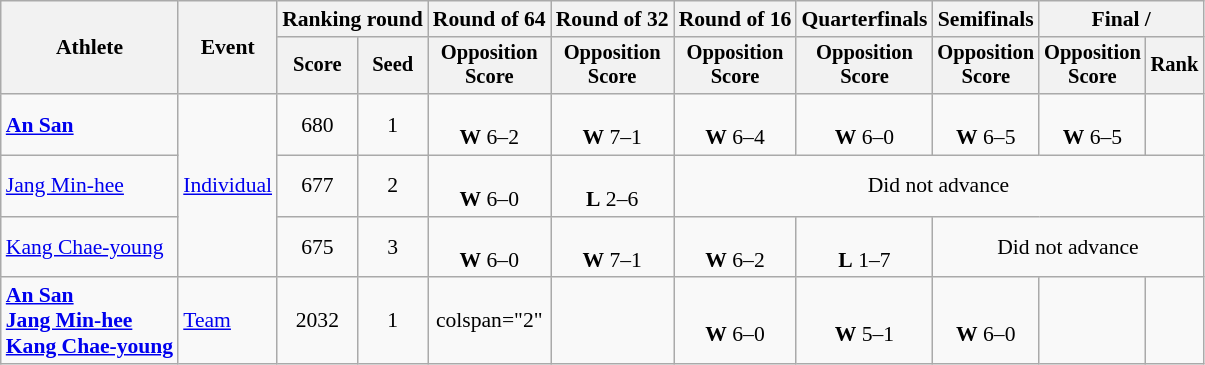<table class="wikitable" style="font-size:90%; text-align:center">
<tr>
<th rowspan="2">Athlete</th>
<th rowspan="2">Event</th>
<th colspan="2">Ranking round</th>
<th>Round of 64</th>
<th>Round of 32</th>
<th>Round of 16</th>
<th>Quarterfinals</th>
<th>Semifinals</th>
<th colspan="2">Final / </th>
</tr>
<tr style="font-size:95%">
<th>Score</th>
<th>Seed</th>
<th>Opposition<br>Score</th>
<th>Opposition<br>Score</th>
<th>Opposition<br>Score</th>
<th>Opposition<br>Score</th>
<th>Opposition<br>Score</th>
<th>Opposition<br>Score</th>
<th>Rank</th>
</tr>
<tr>
<td style="text-align:left"><strong><a href='#'>An San</a></strong></td>
<td rowspan="3" style="text-align:left"><a href='#'>Individual</a></td>
<td>680</td>
<td>1</td>
<td><br><strong>W</strong> 6–2</td>
<td><br><strong>W</strong> 7–1</td>
<td><br><strong>W</strong> 6–4</td>
<td><br><strong>W</strong> 6–0</td>
<td><br><strong>W</strong> 6–5</td>
<td><br><strong>W</strong> 6–5</td>
<td></td>
</tr>
<tr>
<td style="text-align:left"><a href='#'>Jang Min-hee</a></td>
<td>677</td>
<td>2</td>
<td><br><strong>W</strong> 6–0</td>
<td><br> <strong>L</strong> 2–6</td>
<td colspan="5">Did not advance</td>
</tr>
<tr>
<td style="text-align:left"><a href='#'>Kang Chae-young</a></td>
<td>675</td>
<td>3</td>
<td><br><strong>W</strong> 6–0</td>
<td><br><strong>W</strong> 7–1</td>
<td><br><strong>W</strong> 6–2</td>
<td><br><strong>L</strong> 1–7</td>
<td colspan="3">Did not advance</td>
</tr>
<tr>
<td style="text-align:left"><strong><a href='#'>An San</a><br><a href='#'>Jang Min-hee</a><br><a href='#'>Kang Chae-young</a></strong></td>
<td style="text-align:left"><a href='#'>Team</a></td>
<td>2032</td>
<td>1</td>
<td>colspan="2" </td>
<td></td>
<td><br><strong>W</strong> 6–0</td>
<td><br><strong>W</strong> 5–1</td>
<td><br><strong>W</strong> 6–0</td>
<td></td>
</tr>
</table>
